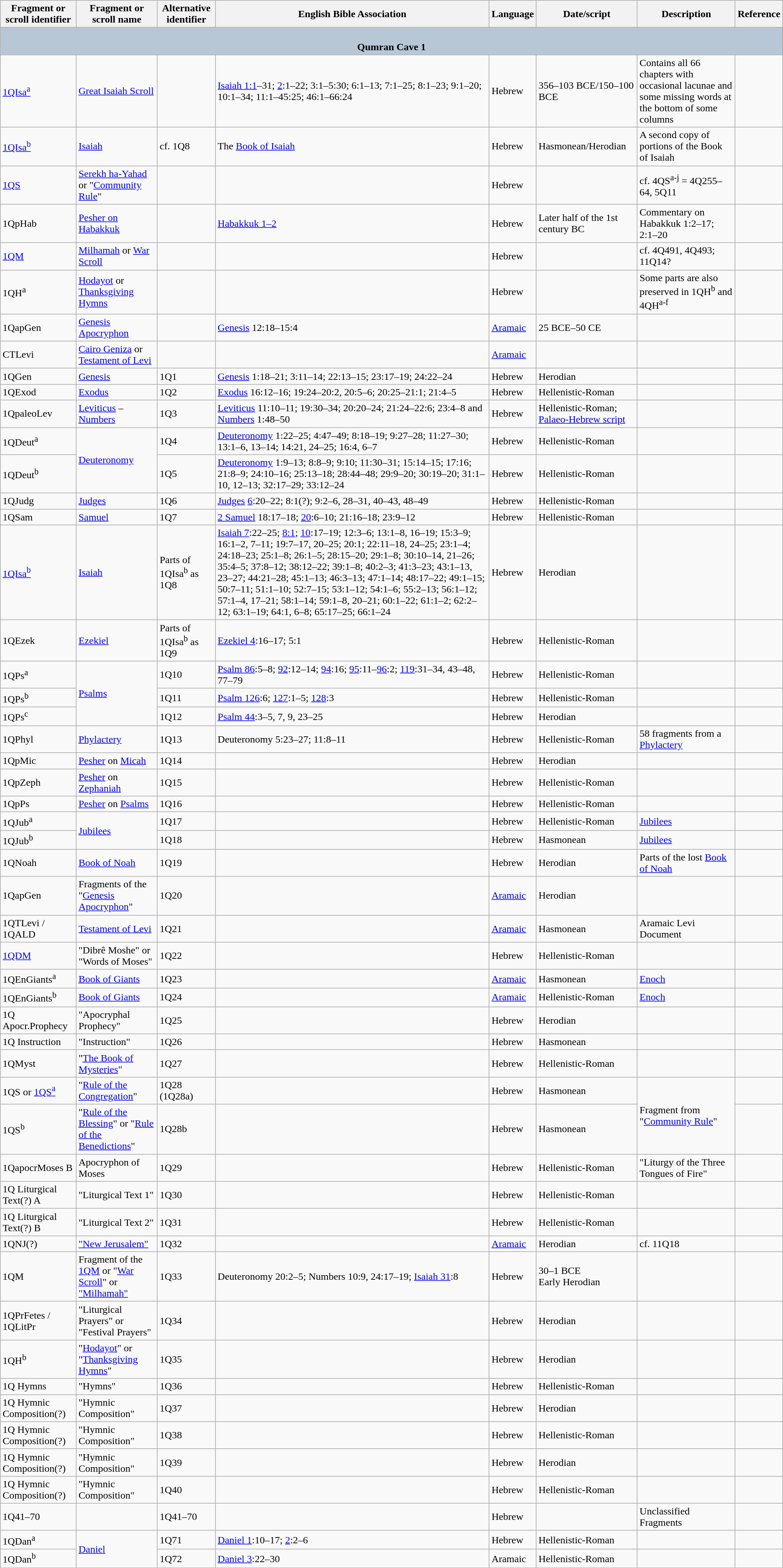<table class="wikitable collapsible collapsed">
<tr>
<th>Fragment or scroll identifier</th>
<th>Fragment or scroll name</th>
<th>Alternative identifier</th>
<th>English Bible Association</th>
<th>Language</th>
<th>Date/script</th>
<th>Description</th>
<th>Reference</th>
</tr>
<tr>
<th colspan="8" style="background:#b8c7d6;"><br>Qumran Cave 1</th>
</tr>
<tr>
<td><a href='#'>1QIsa<sup>a</sup></a></td>
<td><a href='#'>Great Isaiah Scroll</a></td>
<td></td>
<td><a href='#'>Isaiah 1:1</a>–31; <a href='#'>2</a>:1–22; 3:1–5:30; 6:1–13; 7:1–25; 8:1–23; 9:1–20; 10:1–34; 11:1–45:25; 46:1–66:24</td>
<td>Hebrew</td>
<td>356–103 BCE/150–100 BCE</td>
<td>Contains all 66 chapters with occasional lacunae and some missing words at the bottom of some columns</td>
<td></td>
</tr>
<tr>
<td><a href='#'>1QIsa<sup>b</sup></a></td>
<td><a href='#'>Isaiah</a></td>
<td>cf. 1Q8</td>
<td>The <a href='#'>Book of Isaiah</a></td>
<td>Hebrew</td>
<td>Hasmonean/Herodian</td>
<td>A second copy of portions of the Book of Isaiah</td>
<td></td>
</tr>
<tr>
<td><a href='#'>1QS</a></td>
<td><a href='#'>Serekh ha-Yahad</a> or "<a href='#'>Community Rule</a>"</td>
<td></td>
<td></td>
<td>Hebrew</td>
<td></td>
<td>cf. 4QS<sup>a-j</sup> = 4Q255–64, 5Q11</td>
<td></td>
</tr>
<tr>
<td>1QpHab</td>
<td><a href='#'>Pesher on Habakkuk</a></td>
<td></td>
<td><a href='#'>Habakkuk 1</a><a href='#'>–2</a></td>
<td>Hebrew</td>
<td>Later half of the 1st century BC</td>
<td>Commentary on Habakkuk 1:2–17; 2:1–20</td>
<td></td>
</tr>
<tr>
<td><a href='#'>1QM</a></td>
<td><a href='#'>Milhamah</a> or <a href='#'>War Scroll</a></td>
<td></td>
<td></td>
<td>Hebrew</td>
<td></td>
<td>cf. 4Q491, 4Q493; 11Q14?</td>
<td></td>
</tr>
<tr>
<td>1QH<sup>a</sup></td>
<td><a href='#'>Hodayot</a> or <a href='#'>Thanksgiving Hymns</a></td>
<td></td>
<td></td>
<td>Hebrew</td>
<td></td>
<td>Some parts are also preserved in 1QH<sup>b</sup> and 4QH<sup>a-f</sup></td>
<td></td>
</tr>
<tr>
<td>1QapGen</td>
<td><a href='#'>Genesis Apocryphon</a></td>
<td></td>
<td><a href='#'>Genesis</a> 12:18–15:4</td>
<td><a href='#'>Aramaic</a></td>
<td>25 BCE–50 CE</td>
<td></td>
<td></td>
</tr>
<tr>
<td>CTLevi</td>
<td><a href='#'>Cairo Geniza</a> or <a href='#'>Testament of Levi</a></td>
<td></td>
<td></td>
<td><a href='#'>Aramaic</a></td>
<td></td>
<td></td>
<td></td>
</tr>
<tr>
<td>1QGen</td>
<td><a href='#'>Genesis</a></td>
<td>1Q1</td>
<td><a href='#'>Genesis</a> 1:18–21; 3:11–14; 22:13–15; 23:17–19; 24:22–24</td>
<td>Hebrew</td>
<td>Herodian</td>
<td></td>
<td></td>
</tr>
<tr>
<td>1QExod</td>
<td><a href='#'>Exodus</a></td>
<td>1Q2</td>
<td><a href='#'>Exodus</a> 16:12–16; 19:24–20:2, 20:5–6; 20:25–21:1; 21:4–5</td>
<td>Hebrew</td>
<td>Hellenistic-Roman</td>
<td></td>
<td></td>
</tr>
<tr>
<td>1QpaleoLev</td>
<td><a href='#'>Leviticus</a> – <a href='#'>Numbers</a></td>
<td>1Q3</td>
<td><a href='#'>Leviticus</a> 11:10–11; 19:30–34; 20:20–24; 21:24–22:6; 23:4–8 and <a href='#'>Numbers</a> 1:48–50</td>
<td>Hebrew</td>
<td>Hellenistic-Roman; <a href='#'>Palaeo-Hebrew script</a></td>
<td></td>
<td></td>
</tr>
<tr>
<td>1QDeut<sup>a</sup></td>
<td rowspan=2><a href='#'>Deuteronomy</a></td>
<td>1Q4</td>
<td><a href='#'>Deuteronomy</a> 1:22–25; 4:47–49; 8:18–19; 9:27–28; 11:27–30; 13:1–6, 13–14; 14:21, 24–25; 16:4, 6–7</td>
<td>Hebrew</td>
<td>Hellenistic-Roman</td>
<td></td>
<td></td>
</tr>
<tr>
<td>1QDeut<sup>b</sup></td>
<td>1Q5</td>
<td><a href='#'>Deuteronomy</a> 1:9–13; 8:8–9; 9:10; 11:30–31; 15:14–15; 17:16; 21:8–9; 24:10–16; 25:13–18; 28:44–48; 29:9–20; 30:19–20; 31:1–10, 12–13; 32:17–29; 33:12–24</td>
<td>Hebrew</td>
<td>Hellenistic-Roman</td>
<td></td>
<td></td>
</tr>
<tr>
<td>1QJudg</td>
<td><a href='#'>Judges</a></td>
<td>1Q6</td>
<td><a href='#'>Judges</a> <a href='#'>6</a>:20–22; 8:1(?); 9:2–6, 28–31, 40–43, 48–49</td>
<td>Hebrew</td>
<td>Hellenistic-Roman</td>
<td></td>
<td></td>
</tr>
<tr>
<td>1QSam</td>
<td><a href='#'>Samuel</a></td>
<td>1Q7</td>
<td><a href='#'>2 Samuel</a> 18:17–18; <a href='#'>20</a>:6–10; 21:16–18; 23:9–12</td>
<td>Hebrew</td>
<td>Hellenistic-Roman</td>
<td></td>
<td></td>
</tr>
<tr>
<td><a href='#'>1QIsa<sup>b</sup></a></td>
<td><a href='#'>Isaiah</a></td>
<td>Parts of 1QIsa<sup>b</sup> as 1Q8</td>
<td><a href='#'>Isaiah 7</a>:22–25; <a href='#'>8:1</a>; <a href='#'>10</a>:17–19; 12:3–6; 13:1–8, 16–19; 15:3–9; 16:1–2, 7–11; 19:7–17, 20–25; 20:1; 22:11–18, 24–25; 23:1–4; 24:18–23; 25:1–8; 26:1–5; 28:15–20; 29:1–8; 30:10–14, 21–26; 35:4–5; 37:8–12; 38:12–22; 39:1–8; 40:2–3; 41:3–23; 43:1–13, 23–27; 44:21–28; 45:1–13; 46:3–13; 47:1–14; 48:17–22; 49:1–15; 50:7–11; 51:1–10; 52:7–15; 53:1–12; 54:1–6; 55:2–13; 56:1–12; 57:1–4, 17–21; 58:1–14; 59:1–8, 20–21; 60:1–22; 61:1–2; 62:2–12; 63:1–19; 64:1, 6–8; 65:17–25; 66:1–24</td>
<td>Hebrew</td>
<td>Herodian</td>
<td></td>
<td></td>
</tr>
<tr>
<td>1QEzek</td>
<td><a href='#'>Ezekiel</a></td>
<td>Parts of 1QIsa<sup>b</sup> as 1Q9</td>
<td><a href='#'>Ezekiel 4</a>:16–17; 5:1</td>
<td>Hebrew</td>
<td>Hellenistic-Roman</td>
<td></td>
<td></td>
</tr>
<tr>
<td>1QPs<sup>a</sup></td>
<td rowspan=3><a href='#'>Psalms</a></td>
<td>1Q10</td>
<td><a href='#'>Psalm 86</a>:5–8; <a href='#'>92</a>:12–14; <a href='#'>94</a>:16; <a href='#'>95</a>:11–<a href='#'>96</a>:2; <a href='#'>119</a>:31–34, 43–48, 77–79</td>
<td>Hebrew</td>
<td>Hellenistic-Roman</td>
<td></td>
<td></td>
</tr>
<tr>
<td>1QPs<sup>b</sup></td>
<td>1Q11</td>
<td><a href='#'>Psalm 126</a>:6; <a href='#'>127</a>:1–5; <a href='#'>128</a>:3</td>
<td>Hebrew</td>
<td>Hellenistic-Roman</td>
<td></td>
<td></td>
</tr>
<tr>
<td>1QPs<sup>c</sup></td>
<td>1Q12</td>
<td><a href='#'>Psalm 44</a>:3–5, 7, 9, 23–25</td>
<td>Hebrew</td>
<td>Herodian</td>
<td></td>
<td></td>
</tr>
<tr>
<td>1QPhyl</td>
<td><a href='#'>Phylactery</a></td>
<td>1Q13</td>
<td>Deuteronomy 5:23–27; 11:8–11</td>
<td>Hebrew</td>
<td>Hellenistic-Roman</td>
<td>58 fragments from a <a href='#'>Phylactery</a></td>
<td></td>
</tr>
<tr>
<td>1QpMic</td>
<td><a href='#'>Pesher</a> on <a href='#'>Micah</a></td>
<td>1Q14</td>
<td></td>
<td>Hebrew</td>
<td>Herodian</td>
<td></td>
<td></td>
</tr>
<tr>
<td>1QpZeph</td>
<td><a href='#'>Pesher</a> on <a href='#'>Zephaniah</a></td>
<td>1Q15</td>
<td></td>
<td>Hebrew</td>
<td>Hellenistic-Roman</td>
<td></td>
<td></td>
</tr>
<tr>
<td>1QpPs</td>
<td><a href='#'>Pesher</a> on <a href='#'>Psalms</a></td>
<td>1Q16</td>
<td></td>
<td>Hebrew</td>
<td>Hellenistic-Roman</td>
<td></td>
<td></td>
</tr>
<tr>
<td>1QJub<sup>a</sup></td>
<td rowspan=2><a href='#'>Jubilees</a></td>
<td>1Q17</td>
<td></td>
<td>Hebrew</td>
<td>Hellenistic-Roman</td>
<td><a href='#'>Jubilees</a></td>
<td></td>
</tr>
<tr>
<td>1QJub<sup>b</sup></td>
<td>1Q18</td>
<td></td>
<td>Hebrew</td>
<td>Hasmonean</td>
<td><a href='#'>Jubilees</a></td>
<td></td>
</tr>
<tr>
<td>1QNoah</td>
<td><a href='#'>Book of Noah</a></td>
<td>1Q19</td>
<td></td>
<td>Hebrew</td>
<td>Herodian</td>
<td>Parts of the lost <a href='#'>Book of Noah</a></td>
<td></td>
</tr>
<tr>
<td>1QapGen</td>
<td>Fragments of the "<a href='#'>Genesis Apocryphon</a>"</td>
<td>1Q20</td>
<td></td>
<td><a href='#'>Aramaic</a></td>
<td>Herodian</td>
<td></td>
<td></td>
</tr>
<tr>
<td>1QTLevi / 1QALD</td>
<td><a href='#'>Testament of Levi</a></td>
<td>1Q21</td>
<td></td>
<td><a href='#'>Aramaic</a></td>
<td>Hasmonean</td>
<td>Aramaic Levi Document</td>
<td></td>
</tr>
<tr>
<td><a href='#'>1QDM</a></td>
<td>"Dibrê Moshe" or "Words of Moses"</td>
<td>1Q22</td>
<td></td>
<td>Hebrew</td>
<td>Hellenistic-Roman</td>
<td></td>
<td></td>
</tr>
<tr>
<td>1QEnGiants<sup>a</sup></td>
<td><a href='#'>Book of Giants</a></td>
<td>1Q23</td>
<td></td>
<td><a href='#'>Aramaic</a></td>
<td>Hasmonean</td>
<td><a href='#'>Enoch</a></td>
<td></td>
</tr>
<tr>
<td>1QEnGiants<sup>b</sup></td>
<td><a href='#'>Book of Giants</a></td>
<td>1Q24</td>
<td></td>
<td><a href='#'>Aramaic</a></td>
<td>Hellenistic-Roman</td>
<td><a href='#'>Enoch</a></td>
<td></td>
</tr>
<tr>
<td>1Q Apocr.Prophecy</td>
<td>"Apocryphal Prophecy"</td>
<td>1Q25</td>
<td></td>
<td>Hebrew</td>
<td>Herodian</td>
<td></td>
<td></td>
</tr>
<tr>
<td>1Q Instruction</td>
<td>"Instruction"</td>
<td>1Q26</td>
<td></td>
<td>Hebrew</td>
<td>Hasmonean</td>
<td></td>
<td></td>
</tr>
<tr>
<td>1QMyst</td>
<td>"<a href='#'>The Book of Mysteries</a>"</td>
<td>1Q27</td>
<td></td>
<td>Hebrew</td>
<td>Hellenistic-Roman</td>
<td></td>
<td></td>
</tr>
<tr>
<td>1QS or <a href='#'>1QS<sup>a</sup></a></td>
<td>"<a href='#'>Rule of the Congregation</a>"</td>
<td>1Q28 (1Q28a)</td>
<td></td>
<td>Hebrew</td>
<td>Hasmonean</td>
<td rowspan=2>Fragment from "<a href='#'>Community Rule</a>"</td>
<td></td>
</tr>
<tr>
<td>1QS<sup>b</sup></td>
<td>"<a href='#'>Rule of the Blessing</a>" or "<a href='#'>Rule of the Benedictions</a>"</td>
<td>1Q28b</td>
<td></td>
<td>Hebrew</td>
<td>Hasmonean</td>
<td></td>
</tr>
<tr>
<td>1QapocrMoses B</td>
<td>Apocryphon of Moses</td>
<td>1Q29</td>
<td></td>
<td>Hebrew</td>
<td>Hellenistic-Roman</td>
<td>"Liturgy of the Three Tongues of Fire"</td>
<td></td>
</tr>
<tr>
<td>1Q Liturgical Text(?) A</td>
<td>"Liturgical Text 1"</td>
<td>1Q30</td>
<td></td>
<td>Hebrew</td>
<td>Hellenistic-Roman</td>
<td></td>
<td></td>
</tr>
<tr>
<td>1Q Liturgical Text(?) B</td>
<td>"Liturgical Text 2"</td>
<td>1Q31</td>
<td></td>
<td>Hebrew</td>
<td>Hellenistic-Roman</td>
<td></td>
<td></td>
</tr>
<tr>
<td>1QNJ(?)</td>
<td><a href='#'>"New Jerusalem"</a></td>
<td>1Q32</td>
<td></td>
<td><a href='#'>Aramaic</a></td>
<td>Herodian</td>
<td>cf. 11Q18</td>
<td></td>
</tr>
<tr>
<td>1QM</td>
<td>Fragment of the <a href='#'>1QM</a> or "<a href='#'>War Scroll</a>" or <a href='#'>"Milhamah"</a></td>
<td>1Q33</td>
<td>Deuteronomy 20:2–5; Numbers 10:9, 24:17–19; <a href='#'>Isaiah 31</a>:8</td>
<td>Hebrew</td>
<td>30–1 BCE<br>Early Herodian</td>
<td></td>
<td></td>
</tr>
<tr>
<td>1QPrFetes / 1QLitPr</td>
<td>"Liturgical Prayers" or "Festival Prayers"</td>
<td>1Q34</td>
<td></td>
<td>Hebrew</td>
<td>Herodian</td>
<td></td>
<td></td>
</tr>
<tr>
<td>1QH<sup>b</sup></td>
<td>"<a href='#'>Hodayot</a>" or "<a href='#'>Thanksgiving Hymns</a>"</td>
<td>1Q35</td>
<td></td>
<td>Hebrew</td>
<td>Herodian</td>
<td></td>
<td></td>
</tr>
<tr>
<td>1Q Hymns</td>
<td>"Hymns"</td>
<td>1Q36</td>
<td></td>
<td>Hebrew</td>
<td>Hellenistic-Roman</td>
<td></td>
<td></td>
</tr>
<tr>
<td>1Q Hymnic Composition(?)</td>
<td>"Hymnic Composition"</td>
<td>1Q37</td>
<td></td>
<td>Hebrew</td>
<td>Herodian</td>
<td></td>
<td></td>
</tr>
<tr>
<td>1Q Hymnic Composition(?)</td>
<td>"Hymnic Composition"</td>
<td>1Q38</td>
<td></td>
<td>Hebrew</td>
<td>Hellenistic-Roman</td>
<td></td>
<td></td>
</tr>
<tr>
<td>1Q Hymnic Composition(?)</td>
<td>"Hymnic Composition"</td>
<td>1Q39</td>
<td></td>
<td>Hebrew</td>
<td>Herodian</td>
<td></td>
<td></td>
</tr>
<tr>
<td>1Q Hymnic Composition(?)</td>
<td>"Hymnic Composition"</td>
<td>1Q40</td>
<td></td>
<td>Hebrew</td>
<td>Hellenistic-Roman</td>
<td></td>
<td></td>
</tr>
<tr>
<td>1Q41–70</td>
<td></td>
<td>1Q41–70</td>
<td></td>
<td>Hebrew</td>
<td></td>
<td>Unclassified Fragments</td>
<td></td>
</tr>
<tr>
<td>1QDan<sup>a</sup></td>
<td rowspan=2><a href='#'>Daniel</a></td>
<td>1Q71</td>
<td><a href='#'>Daniel 1</a>:10–17; <a href='#'>2</a>:2–6</td>
<td>Hebrew</td>
<td>Hellenistic-Roman</td>
<td></td>
<td></td>
</tr>
<tr>
<td>1QDan<sup>b</sup></td>
<td>1Q72</td>
<td><a href='#'>Daniel 3</a>:22–30</td>
<td>Aramaic</td>
<td>Hellenistic-Roman</td>
<td></td>
<td></td>
</tr>
</table>
